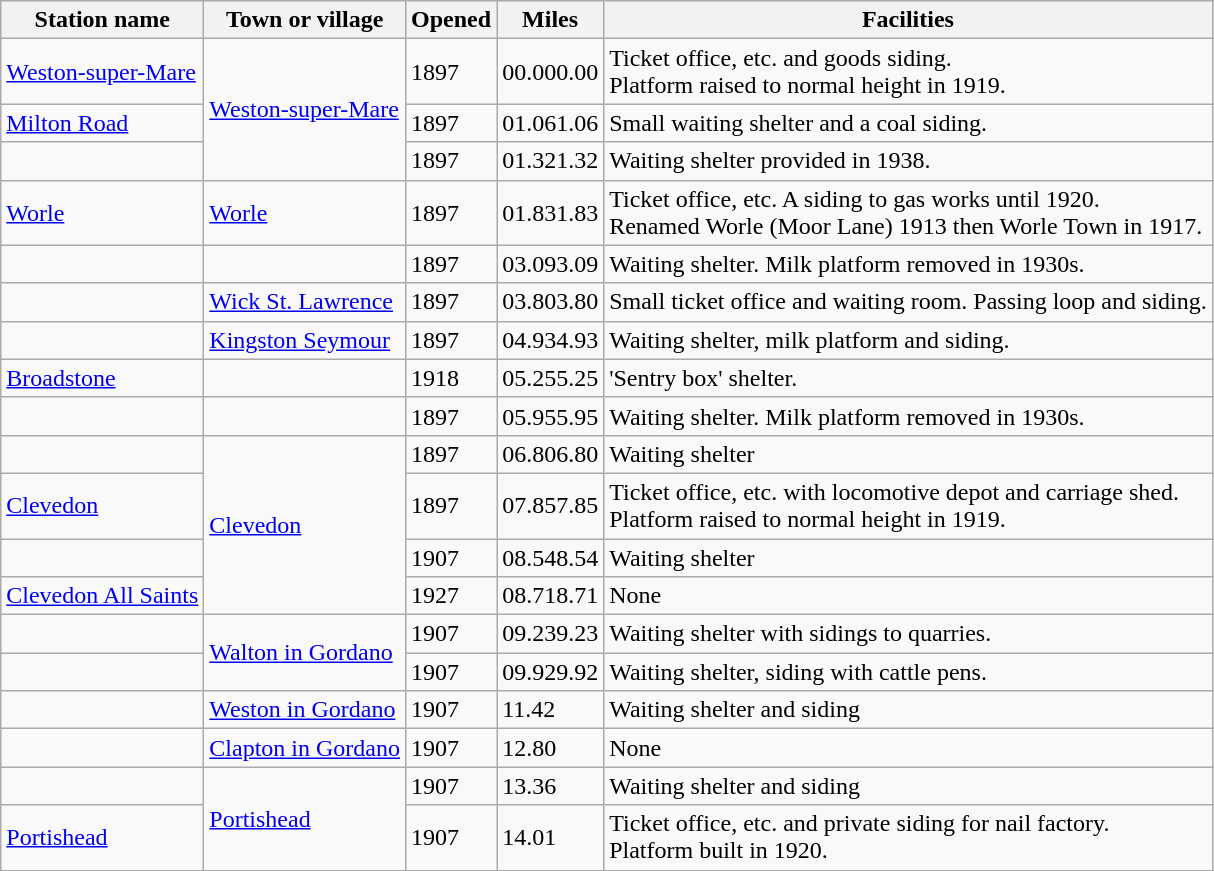<table class="wikitable sortable">
<tr>
<th>Station name</th>
<th>Town or village</th>
<th>Opened</th>
<th>Miles</th>
<th class="unsortable">Facilities</th>
</tr>
<tr>
<td><a href='#'>Weston-super-Mare</a></td>
<td rowspan="3"><a href='#'>Weston-super-Mare</a></td>
<td>1897</td>
<td><span>00.00</span>0.00</td>
<td>Ticket office, etc. and goods siding.<br>Platform  raised to normal height in 1919.</td>
</tr>
<tr>
<td><a href='#'>Milton Road</a></td>
<td>1897</td>
<td><span>01.06</span>1.06</td>
<td>Small waiting shelter and a coal siding.</td>
</tr>
<tr>
<td></td>
<td>1897</td>
<td><span>01.32</span>1.32</td>
<td>Waiting shelter provided in 1938.</td>
</tr>
<tr>
<td><a href='#'>Worle</a></td>
<td><a href='#'>Worle</a></td>
<td>1897</td>
<td><span>01.83</span>1.83</td>
<td>Ticket office, etc. A siding to gas works until 1920.<br>Renamed Worle (Moor Lane) 1913 then Worle Town in 1917.</td>
</tr>
<tr>
<td></td>
<td></td>
<td>1897</td>
<td><span>03.09</span>3.09</td>
<td>Waiting shelter. Milk platform removed in 1930s.</td>
</tr>
<tr>
<td></td>
<td><a href='#'>Wick St. Lawrence</a></td>
<td>1897</td>
<td><span>03.80</span>3.80</td>
<td>Small ticket office and waiting room. Passing loop and siding.</td>
</tr>
<tr>
<td></td>
<td><a href='#'>Kingston Seymour</a></td>
<td>1897</td>
<td><span>04.93</span>4.93</td>
<td>Waiting shelter, milk platform and siding.</td>
</tr>
<tr>
<td><a href='#'>Broadstone</a></td>
<td></td>
<td>1918</td>
<td><span>05.25</span>5.25</td>
<td>'Sentry box' shelter.</td>
</tr>
<tr>
<td></td>
<td></td>
<td>1897</td>
<td><span>05.95</span>5.95</td>
<td>Waiting shelter. Milk platform removed in 1930s.</td>
</tr>
<tr>
<td></td>
<td rowspan="4"><a href='#'>Clevedon</a></td>
<td>1897</td>
<td><span>06.80</span>6.80</td>
<td>Waiting shelter</td>
</tr>
<tr>
<td><a href='#'>Clevedon</a></td>
<td>1897</td>
<td><span>07.85</span>7.85</td>
<td>Ticket office, etc. with locomotive depot and carriage shed.<br>Platform  raised to normal height in 1919.</td>
</tr>
<tr>
<td></td>
<td>1907</td>
<td><span>08.54</span>8.54</td>
<td>Waiting shelter</td>
</tr>
<tr>
<td><a href='#'>Clevedon All Saints</a></td>
<td>1927</td>
<td><span>08.71</span>8.71</td>
<td>None</td>
</tr>
<tr>
<td></td>
<td rowspan="2"><a href='#'>Walton in Gordano</a></td>
<td>1907</td>
<td><span>09.23</span>9.23</td>
<td>Waiting shelter with sidings to quarries.</td>
</tr>
<tr>
<td></td>
<td>1907</td>
<td><span>09.92</span>9.92</td>
<td>Waiting shelter, siding with cattle pens.</td>
</tr>
<tr>
<td></td>
<td><a href='#'>Weston in Gordano</a></td>
<td>1907</td>
<td>11.42</td>
<td>Waiting shelter and siding</td>
</tr>
<tr>
<td></td>
<td><a href='#'>Clapton in Gordano</a></td>
<td>1907</td>
<td>12.80</td>
<td>None</td>
</tr>
<tr>
<td></td>
<td rowspan="2"><a href='#'>Portishead</a></td>
<td>1907</td>
<td>13.36</td>
<td>Waiting shelter and siding</td>
</tr>
<tr>
<td><a href='#'>Portishead</a></td>
<td>1907</td>
<td>14.01</td>
<td>Ticket office, etc. and private siding for nail factory.<br>Platform built in 1920.</td>
</tr>
<tr>
</tr>
</table>
